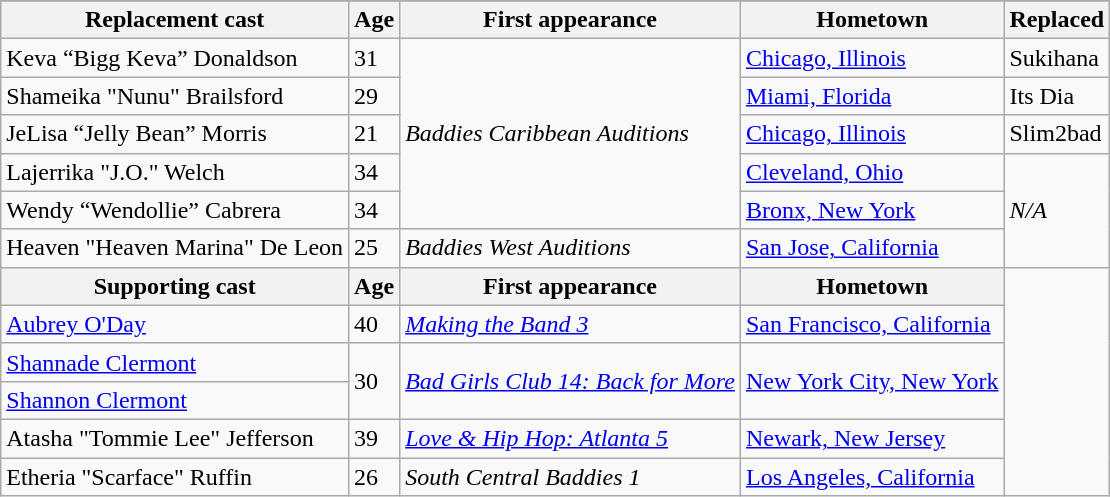<table class="wikitable">
<tr>
</tr>
<tr>
<th>Replacement cast</th>
<th>Age</th>
<th>First appearance</th>
<th>Hometown</th>
<th>Replaced</th>
</tr>
<tr>
<td>Keva “Bigg Keva” Donaldson</td>
<td>31</td>
<td rowspan="5"><em>Baddies Caribbean Auditions</em></td>
<td><a href='#'>Chicago, Illinois</a></td>
<td>Sukihana</td>
</tr>
<tr>
<td>Shameika "Nunu" Brailsford</td>
<td>29</td>
<td><a href='#'>Miami, Florida</a></td>
<td>Its Dia</td>
</tr>
<tr>
<td>JeLisa “Jelly Bean” Morris</td>
<td>21</td>
<td><a href='#'>Chicago, Illinois</a></td>
<td>Slim2bad</td>
</tr>
<tr>
<td>Lajerrika "J.O." Welch</td>
<td>34</td>
<td><a href='#'>Cleveland, Ohio</a></td>
<td rowspan="3"><em>N/A</em></td>
</tr>
<tr>
<td>Wendy “Wendollie” Cabrera</td>
<td>34</td>
<td><a href='#'>Bronx, New York</a></td>
</tr>
<tr>
<td>Heaven "Heaven Marina" De Leon</td>
<td>25</td>
<td><em>Baddies West Auditions</em></td>
<td><a href='#'>San Jose, California</a></td>
</tr>
<tr>
<th>Supporting cast</th>
<th>Age</th>
<th>First appearance</th>
<th>Hometown</th>
</tr>
<tr>
<td><a href='#'>Aubrey O'Day</a></td>
<td>40</td>
<td><em><a href='#'>Making the Band 3</a></em></td>
<td><a href='#'>San Francisco, California</a></td>
</tr>
<tr>
<td><a href='#'>Shannade Clermont</a></td>
<td rowspan="2">30</td>
<td rowspan="2"><em><a href='#'>Bad Girls Club 14: Back for More</a></em></td>
<td rowspan="2"><a href='#'>New York City, New York</a></td>
</tr>
<tr>
<td><a href='#'> Shannon Clermont</a></td>
</tr>
<tr>
<td>Atasha "Tommie Lee" Jefferson</td>
<td>39</td>
<td><a href='#'><em>Love & Hip Hop: Atlanta 5</em></a></td>
<td><a href='#'>Newark, New Jersey</a></td>
</tr>
<tr>
<td>Etheria "Scarface" Ruffin</td>
<td>26</td>
<td rowspan="1"><em>South Central Baddies 1</em></td>
<td><a href='#'>Los Angeles, California</a></td>
</tr>
</table>
